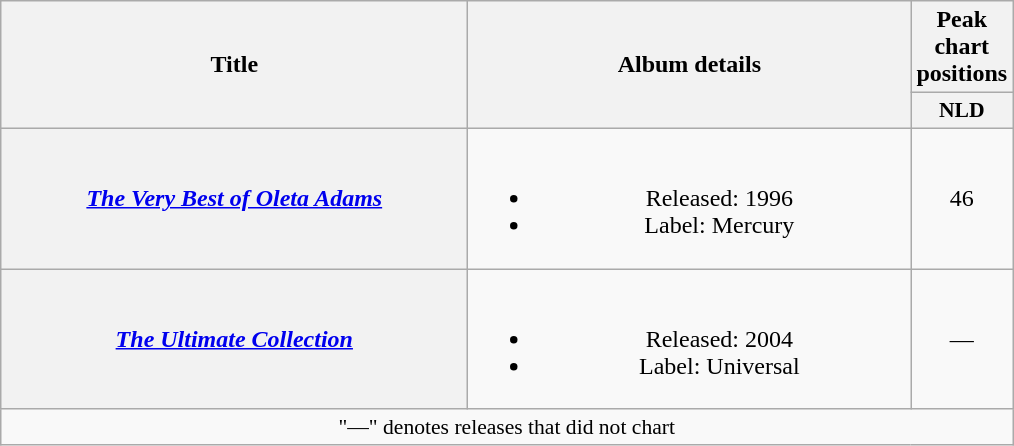<table class="wikitable plainrowheaders" style="text-align:center;" border="1">
<tr>
<th scope="col" rowspan="2" style="width:19em;">Title</th>
<th scope="col" rowspan="2" style="width:18em;">Album details</th>
<th scope="col">Peak chart positions</th>
</tr>
<tr>
<th scope="col" style="width:3em;font-size:90%;">NLD</th>
</tr>
<tr>
<th scope="row"><em><a href='#'>The Very Best of Oleta Adams</a></em></th>
<td><br><ul><li>Released: 1996</li><li>Label: Mercury</li></ul></td>
<td>46</td>
</tr>
<tr>
<th scope="row"><em><a href='#'>The Ultimate Collection</a></em></th>
<td><br><ul><li>Released: 2004</li><li>Label: Universal</li></ul></td>
<td>—</td>
</tr>
<tr>
<td colspan="3" style="font-size:90%;">"—" denotes releases that did not chart</td>
</tr>
</table>
